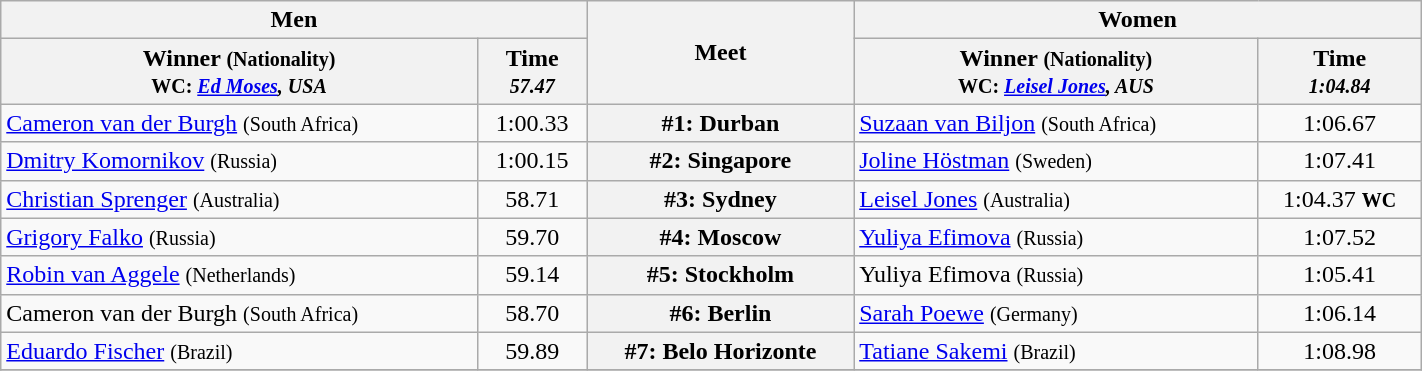<table class=wikitable width="75%">
<tr>
<th colspan="2">Men</th>
<th rowspan="2">Meet</th>
<th colspan="2">Women</th>
</tr>
<tr>
<th>Winner <small>(Nationality)<br> WC: <em><a href='#'>Ed Moses</a>, USA</em></small></th>
<th>Time <br><small> <em>57.47</em> </small></th>
<th>Winner <small>(Nationality)<br>WC: <em><a href='#'>Leisel Jones</a>, AUS</em></small></th>
<th>Time<br><small><em>1:04.84</em></small></th>
</tr>
<tr>
<td> <a href='#'>Cameron van der Burgh</a> <small>(South Africa)</small></td>
<td align=center>1:00.33</td>
<th>#1: Durban</th>
<td> <a href='#'>Suzaan van Biljon</a> <small>(South Africa)</small></td>
<td align=center>1:06.67</td>
</tr>
<tr>
<td> <a href='#'>Dmitry Komornikov</a> <small>(Russia)</small></td>
<td align=center>1:00.15</td>
<th>#2: Singapore</th>
<td> <a href='#'>Joline Höstman</a> <small>(Sweden)</small></td>
<td align=center>1:07.41</td>
</tr>
<tr>
<td> <a href='#'>Christian Sprenger</a> <small>(Australia)</small></td>
<td align=center>58.71</td>
<th>#3: Sydney</th>
<td> <a href='#'>Leisel Jones</a> <small>(Australia)</small></td>
<td align=center>1:04.37 <small><strong>WC</strong></small></td>
</tr>
<tr>
<td> <a href='#'>Grigory Falko</a> <small>(Russia)</small></td>
<td align=center>59.70</td>
<th>#4: Moscow</th>
<td> <a href='#'>Yuliya Efimova</a> <small>(Russia)</small></td>
<td align=center>1:07.52</td>
</tr>
<tr>
<td> <a href='#'>Robin van Aggele</a> <small>(Netherlands)</small></td>
<td align=center>59.14</td>
<th>#5: Stockholm</th>
<td> Yuliya Efimova <small>(Russia)</small></td>
<td align=center>1:05.41</td>
</tr>
<tr>
<td> Cameron van der Burgh <small>(South Africa)</small></td>
<td align=center>58.70</td>
<th>#6: Berlin</th>
<td> <a href='#'>Sarah Poewe</a> <small>(Germany)</small></td>
<td align=center>1:06.14</td>
</tr>
<tr>
<td> <a href='#'>Eduardo Fischer</a> <small>(Brazil)</small></td>
<td align=center>59.89</td>
<th>#7: Belo Horizonte</th>
<td> <a href='#'>Tatiane Sakemi</a> <small>(Brazil)</small></td>
<td align=center>1:08.98</td>
</tr>
<tr>
</tr>
</table>
